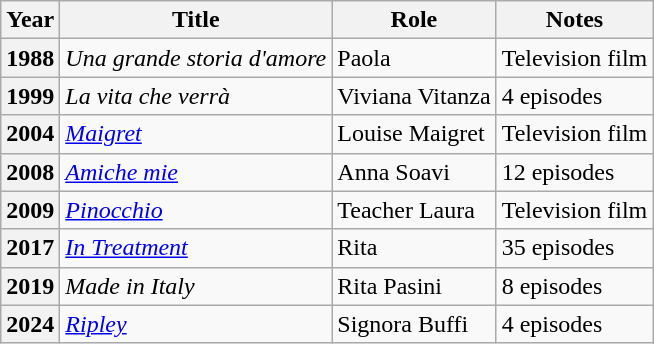<table class="wikitable plainrowheaders sortable">
<tr>
<th scope="col">Year</th>
<th scope="col">Title</th>
<th scope="col">Role</th>
<th scope="col" class="unsortable">Notes</th>
</tr>
<tr>
<th scope="row">1988</th>
<td><em>Una grande storia d'amore</em></td>
<td>Paola</td>
<td>Television film</td>
</tr>
<tr>
<th scope="row">1999</th>
<td><em>La vita che verrà</em></td>
<td>Viviana Vitanza</td>
<td>4 episodes</td>
</tr>
<tr>
<th scope="row">2004</th>
<td><em><a href='#'>Maigret</a></em></td>
<td>Louise Maigret</td>
<td>Television film</td>
</tr>
<tr>
<th scope="row">2008</th>
<td><em><a href='#'>Amiche mie</a></em></td>
<td>Anna Soavi</td>
<td>12 episodes</td>
</tr>
<tr>
<th scope="row">2009</th>
<td><em><a href='#'>Pinocchio</a></em></td>
<td>Teacher Laura</td>
<td>Television film</td>
</tr>
<tr>
<th scope="row">2017</th>
<td><em><a href='#'>In Treatment</a></em></td>
<td>Rita</td>
<td>35 episodes</td>
</tr>
<tr>
<th scope="row">2019</th>
<td><em>Made in Italy</em></td>
<td>Rita Pasini</td>
<td>8 episodes</td>
</tr>
<tr>
<th scope="row">2024</th>
<td><em><a href='#'>Ripley</a></em></td>
<td>Signora Buffi</td>
<td>4 episodes</td>
</tr>
</table>
